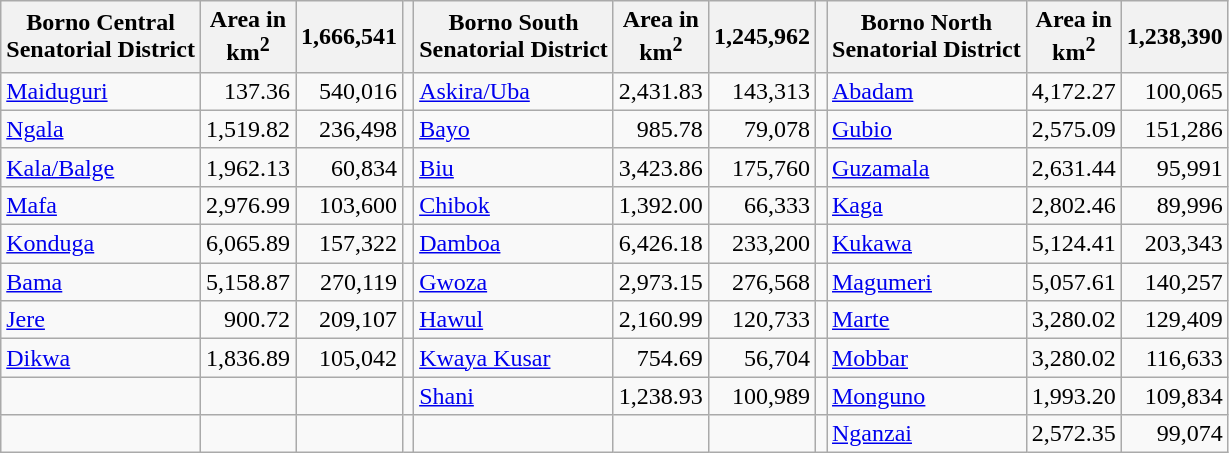<table class="wikitable">
<tr>
<th>Borno Central<br>Senatorial District</th>
<th>Area in<br> km<sup>2</sup></th>
<th>1,666,541</th>
<th></th>
<th>Borno South<br>Senatorial District</th>
<th>Area in<br> km<sup>2</sup></th>
<th>1,245,962</th>
<th></th>
<th>Borno North<br>Senatorial District</th>
<th>Area in<br> km<sup>2</sup></th>
<th>1,238,390</th>
</tr>
<tr>
<td><a href='#'>Maiduguri</a></td>
<td align="right">137.36</td>
<td align="right">540,016</td>
<td></td>
<td><a href='#'>Askira/Uba</a></td>
<td align="right">2,431.83</td>
<td align="right">143,313</td>
<td></td>
<td><a href='#'>Abadam</a></td>
<td align="right">4,172.27</td>
<td align="right">100,065</td>
</tr>
<tr>
<td><a href='#'>Ngala</a></td>
<td align="right">1,519.82</td>
<td align="right">236,498</td>
<td></td>
<td><a href='#'>Bayo</a></td>
<td align="right">985.78</td>
<td align="right">79,078</td>
<td></td>
<td><a href='#'>Gubio</a></td>
<td align="right">2,575.09</td>
<td align="right">151,286</td>
</tr>
<tr>
<td><a href='#'>Kala/Balge</a></td>
<td align="right">1,962.13</td>
<td align="right">60,834</td>
<td></td>
<td><a href='#'>Biu</a></td>
<td align="right">3,423.86</td>
<td align="right">175,760</td>
<td></td>
<td><a href='#'>Guzamala</a></td>
<td align="right">2,631.44</td>
<td align="right">95,991</td>
</tr>
<tr>
<td><a href='#'>Mafa</a></td>
<td align="right">2,976.99</td>
<td align="right">103,600</td>
<td></td>
<td><a href='#'>Chibok</a></td>
<td align="right">1,392.00</td>
<td align="right">66,333</td>
<td></td>
<td><a href='#'>Kaga</a></td>
<td align="right">2,802.46</td>
<td align="right">89,996</td>
</tr>
<tr>
<td><a href='#'>Konduga</a></td>
<td align="right">6,065.89</td>
<td align="right">157,322</td>
<td></td>
<td><a href='#'>Damboa</a></td>
<td align="right">6,426.18</td>
<td align="right">233,200</td>
<td></td>
<td><a href='#'>Kukawa</a></td>
<td align="right">5,124.41</td>
<td align="right">203,343</td>
</tr>
<tr>
<td><a href='#'>Bama</a></td>
<td align="right">5,158.87</td>
<td align="right">270,119</td>
<td></td>
<td><a href='#'>Gwoza</a></td>
<td align="right">2,973.15</td>
<td align="right">276,568</td>
<td></td>
<td><a href='#'>Magumeri</a></td>
<td align="right">5,057.61</td>
<td align="right">140,257</td>
</tr>
<tr>
<td><a href='#'>Jere</a></td>
<td align="right">900.72</td>
<td align="right">209,107</td>
<td></td>
<td><a href='#'>Hawul</a></td>
<td align="right">2,160.99</td>
<td align="right">120,733</td>
<td></td>
<td><a href='#'>Marte</a></td>
<td align="right">3,280.02</td>
<td align="right">129,409</td>
</tr>
<tr>
<td><a href='#'>Dikwa</a></td>
<td align="right">1,836.89</td>
<td align="right">105,042</td>
<td></td>
<td><a href='#'>Kwaya Kusar</a></td>
<td align="right">754.69</td>
<td align="right">56,704</td>
<td></td>
<td><a href='#'>Mobbar</a></td>
<td align="right">3,280.02</td>
<td align="right">116,633</td>
</tr>
<tr>
<td></td>
<td></td>
<td></td>
<td></td>
<td><a href='#'>Shani</a></td>
<td align="right">1,238.93</td>
<td align="right">100,989</td>
<td></td>
<td><a href='#'>Monguno</a></td>
<td align="right">1,993.20</td>
<td align="right">109,834</td>
</tr>
<tr>
<td></td>
<td></td>
<td></td>
<td></td>
<td></td>
<td></td>
<td></td>
<td></td>
<td><a href='#'>Nganzai</a></td>
<td align="right">2,572.35</td>
<td align="right">99,074</td>
</tr>
</table>
